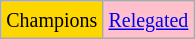<table class="wikitable" bgcolor="Gold">
<tr>
<td bgcolor=Gold><small>Champions</small></td>
<td bgcolor=Pink><small><a href='#'>Relegated</a></small></td>
</tr>
</table>
